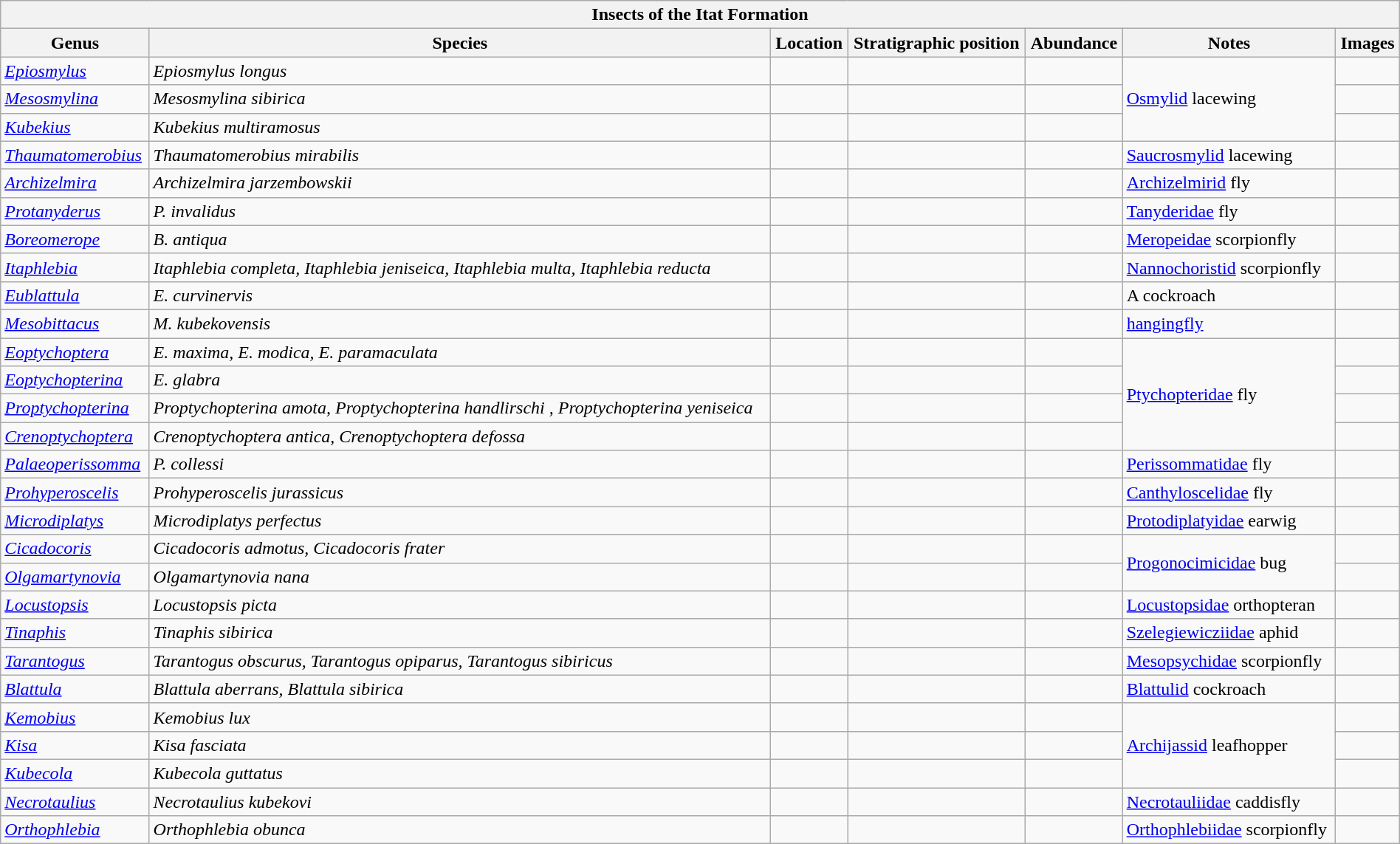<table class="wikitable" align="center" width="100%">
<tr>
<th colspan="7" align="center">Insects of the Itat Formation</th>
</tr>
<tr>
<th>Genus</th>
<th>Species</th>
<th>Location</th>
<th>Stratigraphic position</th>
<th>Abundance</th>
<th>Notes</th>
<th>Images</th>
</tr>
<tr>
<td><em><a href='#'>Epiosmylus</a></em></td>
<td><em>Epiosmylus longus</em></td>
<td></td>
<td></td>
<td></td>
<td rowspan="3"><a href='#'>Osmylid</a> lacewing</td>
<td></td>
</tr>
<tr>
<td><em><a href='#'>Mesosmylina</a></em></td>
<td><em>Mesosmylina sibirica</em></td>
<td></td>
<td></td>
<td></td>
<td></td>
</tr>
<tr>
<td><em><a href='#'>Kubekius</a></em></td>
<td><em>Kubekius multiramosus</em></td>
<td></td>
<td></td>
<td></td>
<td></td>
</tr>
<tr>
<td><em><a href='#'>Thaumatomerobius</a></em></td>
<td><em>Thaumatomerobius mirabilis</em></td>
<td></td>
<td></td>
<td></td>
<td><a href='#'>Saucrosmylid</a> lacewing</td>
<td></td>
</tr>
<tr>
<td><em><a href='#'>Archizelmira</a></em></td>
<td><em>Archizelmira jarzembowskii</em></td>
<td></td>
<td></td>
<td></td>
<td><a href='#'>Archizelmirid</a> fly</td>
<td></td>
</tr>
<tr>
<td><em><a href='#'>Protanyderus</a></em></td>
<td><em>P. invalidus</em></td>
<td></td>
<td></td>
<td></td>
<td><a href='#'>Tanyderidae</a> fly</td>
<td></td>
</tr>
<tr>
<td><em><a href='#'>Boreomerope</a></em></td>
<td><em>B. antiqua</em></td>
<td></td>
<td></td>
<td></td>
<td><a href='#'>Meropeidae</a> scorpionfly</td>
<td></td>
</tr>
<tr>
<td><em><a href='#'>Itaphlebia</a></em></td>
<td><em>Itaphlebia completa, Itaphlebia jeniseica, Itaphlebia multa, Itaphlebia reducta</em></td>
<td></td>
<td></td>
<td></td>
<td><a href='#'>Nannochoristid</a> scorpionfly</td>
<td></td>
</tr>
<tr>
<td><em><a href='#'>Eublattula</a></em></td>
<td><em>E. curvinervis</em></td>
<td></td>
<td></td>
<td></td>
<td>A cockroach</td>
<td></td>
</tr>
<tr>
<td><em><a href='#'>Mesobittacus</a></em></td>
<td><em>M. kubekovensis</em></td>
<td></td>
<td></td>
<td></td>
<td><a href='#'>hangingfly</a></td>
<td></td>
</tr>
<tr>
<td><em><a href='#'>Eoptychoptera</a></em></td>
<td><em>E. maxima, E. modica, E. paramaculata</em></td>
<td></td>
<td></td>
<td></td>
<td rowspan="4"><a href='#'>Ptychopteridae</a> fly</td>
<td></td>
</tr>
<tr>
<td><em><a href='#'>Eoptychopterina</a></em></td>
<td><em>E. glabra</em></td>
<td></td>
<td></td>
<td></td>
<td></td>
</tr>
<tr>
<td><em><a href='#'>Proptychopterina</a></em></td>
<td><em>Proptychopterina amota, Proptychopterina handlirschi , Proptychopterina yeniseica</em></td>
<td></td>
<td></td>
<td></td>
<td></td>
</tr>
<tr>
<td><em><a href='#'>Crenoptychoptera</a></em></td>
<td><em>Crenoptychoptera antica, Crenoptychoptera defossa</em></td>
<td></td>
<td></td>
<td></td>
<td></td>
</tr>
<tr>
<td><em><a href='#'>Palaeoperissomma</a></em></td>
<td><em>P. collessi</em></td>
<td></td>
<td></td>
<td></td>
<td><a href='#'>Perissommatidae</a> fly</td>
<td></td>
</tr>
<tr>
<td><em><a href='#'>Prohyperoscelis</a></em></td>
<td><em>Prohyperoscelis jurassicus</em></td>
<td></td>
<td></td>
<td></td>
<td><a href='#'>Canthyloscelidae</a> fly</td>
<td></td>
</tr>
<tr>
<td><em><a href='#'>Microdiplatys</a></em></td>
<td><em>Microdiplatys perfectus</em></td>
<td></td>
<td></td>
<td></td>
<td><a href='#'>Protodiplatyidae</a> earwig</td>
<td></td>
</tr>
<tr>
<td><em><a href='#'>Cicadocoris</a></em></td>
<td><em>Cicadocoris admotus, Cicadocoris frater</em></td>
<td></td>
<td></td>
<td></td>
<td rowspan="2"><a href='#'>Progonocimicidae</a> bug</td>
<td></td>
</tr>
<tr>
<td><em><a href='#'>Olgamartynovia</a></em></td>
<td><em>Olgamartynovia nana</em></td>
<td></td>
<td></td>
<td></td>
<td></td>
</tr>
<tr>
<td><em><a href='#'>Locustopsis</a></em></td>
<td><em>Locustopsis picta</em></td>
<td></td>
<td></td>
<td></td>
<td><a href='#'>Locustopsidae</a> orthopteran</td>
<td></td>
</tr>
<tr>
<td><em><a href='#'>Tinaphis</a></em></td>
<td><em>Tinaphis sibirica</em></td>
<td></td>
<td></td>
<td></td>
<td><a href='#'>Szelegiewicziidae</a> aphid</td>
<td></td>
</tr>
<tr>
<td><em><a href='#'>Tarantogus</a></em></td>
<td><em>Tarantogus obscurus, Tarantogus opiparus, Tarantogus sibiricus</em></td>
<td></td>
<td></td>
<td></td>
<td><a href='#'>Mesopsychidae</a> scorpionfly</td>
<td></td>
</tr>
<tr>
<td><em><a href='#'>Blattula</a></em></td>
<td><em>Blattula aberrans, Blattula sibirica</em></td>
<td></td>
<td></td>
<td></td>
<td><a href='#'>Blattulid</a> cockroach</td>
<td></td>
</tr>
<tr>
<td><em><a href='#'>Kemobius</a></em></td>
<td><em>Kemobius lux</em></td>
<td></td>
<td></td>
<td></td>
<td rowspan="3"><a href='#'>Archijassid</a> leafhopper</td>
<td></td>
</tr>
<tr>
<td><em><a href='#'>Kisa</a></em></td>
<td><em>Kisa fasciata</em></td>
<td></td>
<td></td>
<td></td>
<td></td>
</tr>
<tr>
<td><em><a href='#'>Kubecola</a></em></td>
<td><em>Kubecola guttatus</em></td>
<td></td>
<td></td>
<td></td>
<td></td>
</tr>
<tr>
<td><em><a href='#'>Necrotaulius</a></em></td>
<td><em>Necrotaulius kubekovi</em></td>
<td></td>
<td></td>
<td></td>
<td><a href='#'>Necrotauliidae</a> caddisfly</td>
<td></td>
</tr>
<tr>
<td><em><a href='#'>Orthophlebia</a></em></td>
<td><em>Orthophlebia obunca</em></td>
<td></td>
<td></td>
<td></td>
<td><a href='#'>Orthophlebiidae</a> scorpionfly</td>
<td></td>
</tr>
</table>
